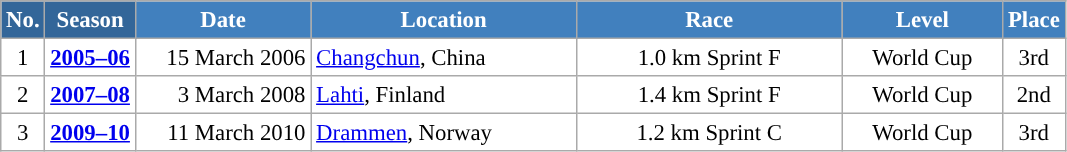<table class="wikitable sortable" style="font-size:95%; text-align:center; border:grey solid 1px; border-collapse:collapse; background:#ffffff;">
<tr style="background:#efefef;">
<th style="background-color:#369; color:white;">No.</th>
<th style="background-color:#369; color:white;">Season</th>
<th style="background-color:#4180be; color:white; width:110px;">Date</th>
<th style="background-color:#4180be; color:white; width:170px;">Location</th>
<th style="background-color:#4180be; color:white; width:170px;">Race</th>
<th style="background-color:#4180be; color:white; width:100px;">Level</th>
<th style="background-color:#4180be; color:white;">Place</th>
</tr>
<tr>
<td align=center>1</td>
<td rowspan=1 align=center><strong><a href='#'>2005–06</a></strong></td>
<td align=right>15 March 2006</td>
<td align=left>  <a href='#'>Changchun</a>, China</td>
<td>1.0 km Sprint F</td>
<td>World Cup</td>
<td>3rd</td>
</tr>
<tr>
<td align=center>2</td>
<td rowspan=1 align=center><strong><a href='#'>2007–08</a></strong></td>
<td align=right>3 March 2008</td>
<td align=left>  <a href='#'>Lahti</a>, Finland</td>
<td>1.4 km Sprint F</td>
<td>World Cup</td>
<td>2nd</td>
</tr>
<tr>
<td align=center>3</td>
<td rowspan=1 align=center><strong><a href='#'>2009–10</a></strong></td>
<td align=right>11 March 2010</td>
<td align=left>  <a href='#'>Drammen</a>, Norway</td>
<td>1.2 km Sprint C</td>
<td>World Cup</td>
<td>3rd</td>
</tr>
</table>
